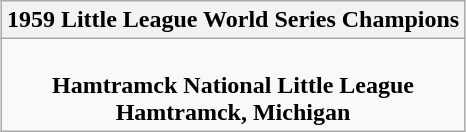<table class="wikitable" style="text-align: center; margin: 0 auto;">
<tr>
<th>1959 Little League World Series Champions</th>
</tr>
<tr>
<td><br><strong>Hamtramck National Little League</strong><br><strong>Hamtramck, Michigan</strong></td>
</tr>
</table>
